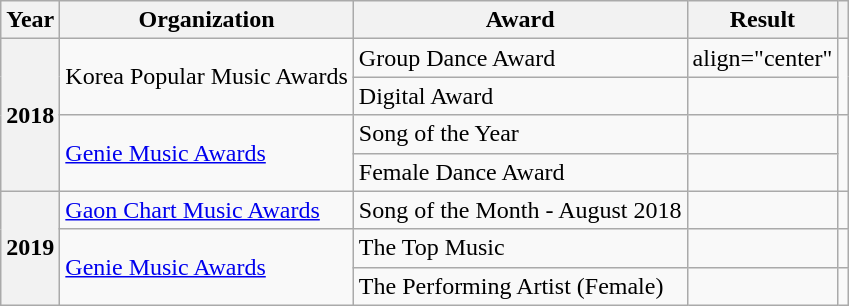<table class="wikitable sortable plainrowheaders">
<tr>
<th scope="col">Year</th>
<th scope="col">Organization</th>
<th scope="col">Award</th>
<th scope="col">Result</th>
<th class="unsortable"></th>
</tr>
<tr>
<th rowspan="4" scope="row">2018</th>
<td rowspan=2>Korea Popular Music Awards</td>
<td>Group Dance Award</td>
<td>align="center" </td>
<td rowspan=2></td>
</tr>
<tr>
<td>Digital Award</td>
<td></td>
</tr>
<tr>
<td rowspan=2><a href='#'>Genie Music Awards</a></td>
<td>Song of the Year</td>
<td></td>
<td rowspan=2></td>
</tr>
<tr>
<td>Female Dance Award</td>
<td></td>
</tr>
<tr>
<th rowspan="3" scope="row">2019</th>
<td><a href='#'>Gaon Chart Music Awards</a></td>
<td>Song of the Month - August 2018</td>
<td></td>
<td align="center"></td>
</tr>
<tr>
<td rowspan=2><a href='#'>Genie Music Awards</a></td>
<td>The Top Music</td>
<td></td>
<td></td>
</tr>
<tr>
<td>The Performing Artist (Female)</td>
<td></td>
<td></td>
</tr>
</table>
